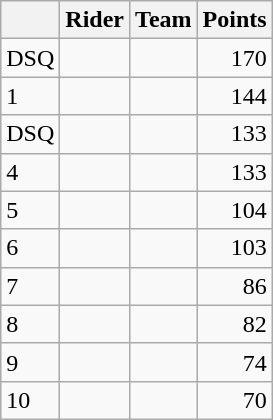<table class="wikitable">
<tr>
<th></th>
<th>Rider</th>
<th>Team</th>
<th>Points</th>
</tr>
<tr>
<td>DSQ</td>
<td><s></s></td>
<td></td>
<td align=right>170</td>
</tr>
<tr>
<td>1</td>
<td>  </td>
<td></td>
<td align=right>144</td>
</tr>
<tr>
<td>DSQ</td>
<td><s></s></td>
<td></td>
<td align=right>133</td>
</tr>
<tr>
<td>4</td>
<td> </td>
<td></td>
<td align=right>133</td>
</tr>
<tr>
<td>5</td>
<td></td>
<td></td>
<td align=right>104</td>
</tr>
<tr>
<td>6</td>
<td></td>
<td></td>
<td align=right>103</td>
</tr>
<tr>
<td>7</td>
<td></td>
<td></td>
<td align=right>86</td>
</tr>
<tr>
<td>8</td>
<td></td>
<td></td>
<td align=right>82</td>
</tr>
<tr>
<td>9</td>
<td></td>
<td></td>
<td align=right>74</td>
</tr>
<tr>
<td>10</td>
<td></td>
<td></td>
<td align=right>70</td>
</tr>
</table>
